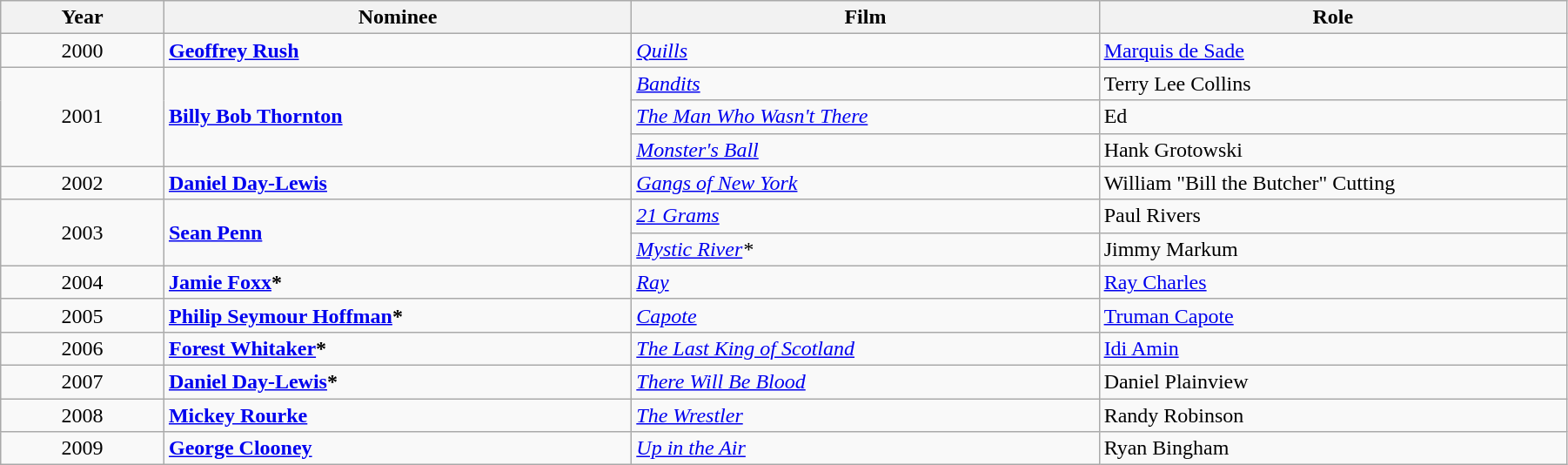<table class="wikitable" width="95%" cellpadding="5">
<tr>
<th width="100"><strong>Year</strong></th>
<th width="300"><strong>Nominee</strong></th>
<th width="300"><strong>Film</strong></th>
<th width="300"><strong>Role</strong></th>
</tr>
<tr>
<td style="text-align:center;">2000</td>
<td><strong><a href='#'>Geoffrey Rush</a></strong></td>
<td><em><a href='#'>Quills</a></em></td>
<td><a href='#'>Marquis de Sade</a></td>
</tr>
<tr>
<td rowspan="3" style="text-align:center;">2001</td>
<td rowspan="3"><strong><a href='#'>Billy Bob Thornton</a></strong></td>
<td><em><a href='#'>Bandits</a></em></td>
<td>Terry Lee Collins</td>
</tr>
<tr>
<td><em><a href='#'>The Man Who Wasn't There</a></em></td>
<td>Ed</td>
</tr>
<tr>
<td><em><a href='#'>Monster's Ball</a></em></td>
<td>Hank Grotowski</td>
</tr>
<tr>
<td style="text-align:center;">2002</td>
<td><strong><a href='#'>Daniel Day-Lewis</a></strong></td>
<td><em><a href='#'>Gangs of New York</a></em></td>
<td>William "Bill the Butcher" Cutting</td>
</tr>
<tr>
<td rowspan="2" style="text-align:center;">2003</td>
<td rowspan="2"><strong><a href='#'>Sean Penn</a></strong></td>
<td><em><a href='#'>21 Grams</a></em></td>
<td>Paul Rivers</td>
</tr>
<tr>
<td><em><a href='#'>Mystic River</a>*</em></td>
<td>Jimmy Markum</td>
</tr>
<tr>
<td style="text-align:center;">2004</td>
<td><strong><a href='#'>Jamie Foxx</a>*</strong></td>
<td><em><a href='#'>Ray</a></em></td>
<td><a href='#'>Ray Charles</a></td>
</tr>
<tr>
<td style="text-align:center;">2005</td>
<td><strong><a href='#'>Philip Seymour Hoffman</a>*</strong></td>
<td><em><a href='#'>Capote</a></em></td>
<td><a href='#'>Truman Capote</a></td>
</tr>
<tr>
<td style="text-align:center;">2006</td>
<td><strong><a href='#'>Forest Whitaker</a>*</strong></td>
<td><em><a href='#'>The Last King of Scotland</a></em></td>
<td><a href='#'>Idi Amin</a></td>
</tr>
<tr>
<td style="text-align:center;">2007</td>
<td><strong><a href='#'>Daniel Day-Lewis</a>*</strong></td>
<td><em><a href='#'>There Will Be Blood</a></em></td>
<td>Daniel Plainview</td>
</tr>
<tr>
<td style="text-align:center;">2008</td>
<td><strong><a href='#'>Mickey Rourke</a></strong></td>
<td><em><a href='#'>The Wrestler</a></em></td>
<td>Randy Robinson</td>
</tr>
<tr>
<td style="text-align:center;">2009</td>
<td><strong><a href='#'>George Clooney</a></strong></td>
<td><em><a href='#'>Up in the Air</a></em></td>
<td>Ryan Bingham</td>
</tr>
</table>
